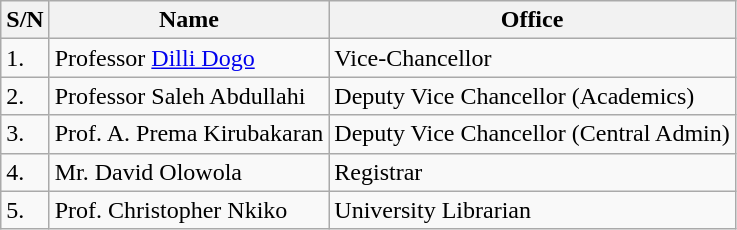<table class="wikitable">
<tr>
<th>S/N</th>
<th>Name</th>
<th>Office</th>
</tr>
<tr>
<td>1.</td>
<td>Professor <a href='#'>Dilli Dogo</a></td>
<td>Vice-Chancellor</td>
</tr>
<tr>
<td>2.</td>
<td>Professor Saleh Abdullahi</td>
<td>Deputy Vice Chancellor (Academics)</td>
</tr>
<tr>
<td>3.</td>
<td>Prof. A. Prema Kirubakaran</td>
<td>Deputy Vice Chancellor (Central Admin)</td>
</tr>
<tr>
<td>4.</td>
<td>Mr. David Olowola</td>
<td>Registrar</td>
</tr>
<tr>
<td>5.</td>
<td>Prof. Christopher Nkiko</td>
<td>University Librarian</td>
</tr>
</table>
